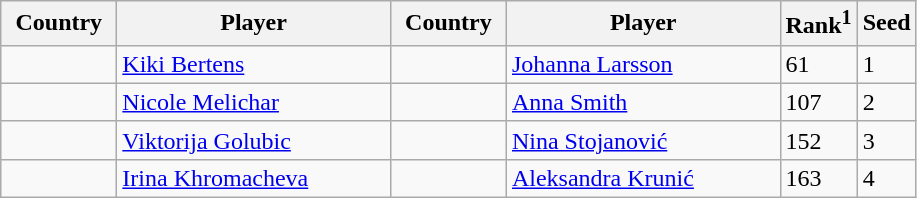<table class="sortable wikitable">
<tr>
<th width="70">Country</th>
<th width="175">Player</th>
<th width="70">Country</th>
<th width="175">Player</th>
<th>Rank<sup>1</sup></th>
<th>Seed</th>
</tr>
<tr>
<td></td>
<td><a href='#'>Kiki Bertens</a></td>
<td></td>
<td><a href='#'>Johanna Larsson</a></td>
<td>61</td>
<td>1</td>
</tr>
<tr>
<td></td>
<td><a href='#'>Nicole Melichar</a></td>
<td></td>
<td><a href='#'>Anna Smith</a></td>
<td>107</td>
<td>2</td>
</tr>
<tr>
<td></td>
<td><a href='#'>Viktorija Golubic</a></td>
<td></td>
<td><a href='#'>Nina Stojanović</a></td>
<td>152</td>
<td>3</td>
</tr>
<tr>
<td></td>
<td><a href='#'>Irina Khromacheva</a></td>
<td></td>
<td><a href='#'>Aleksandra Krunić</a></td>
<td>163</td>
<td>4</td>
</tr>
</table>
